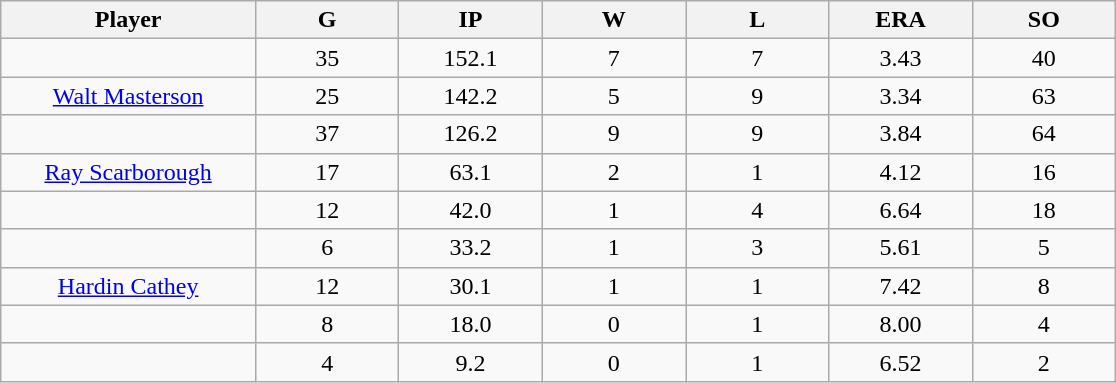<table class="wikitable sortable">
<tr>
<th bgcolor="#DDDDFF" width="16%">Player</th>
<th bgcolor="#DDDDFF" width="9%">G</th>
<th bgcolor="#DDDDFF" width="9%">IP</th>
<th bgcolor="#DDDDFF" width="9%">W</th>
<th bgcolor="#DDDDFF" width="9%">L</th>
<th bgcolor="#DDDDFF" width="9%">ERA</th>
<th bgcolor="#DDDDFF" width="9%">SO</th>
</tr>
<tr align="center">
<td></td>
<td>35</td>
<td>152.1</td>
<td>7</td>
<td>7</td>
<td>3.43</td>
<td>40</td>
</tr>
<tr align="center">
<td><a href='#'>Walt Masterson</a></td>
<td>25</td>
<td>142.2</td>
<td>5</td>
<td>9</td>
<td>3.34</td>
<td>63</td>
</tr>
<tr align=center>
<td></td>
<td>37</td>
<td>126.2</td>
<td>9</td>
<td>9</td>
<td>3.84</td>
<td>64</td>
</tr>
<tr align="center">
<td><a href='#'>Ray Scarborough</a></td>
<td>17</td>
<td>63.1</td>
<td>2</td>
<td>1</td>
<td>4.12</td>
<td>16</td>
</tr>
<tr align=center>
<td></td>
<td>12</td>
<td>42.0</td>
<td>1</td>
<td>4</td>
<td>6.64</td>
<td>18</td>
</tr>
<tr align="center">
<td></td>
<td>6</td>
<td>33.2</td>
<td>1</td>
<td>3</td>
<td>5.61</td>
<td>5</td>
</tr>
<tr align="center">
<td><a href='#'>Hardin Cathey</a></td>
<td>12</td>
<td>30.1</td>
<td>1</td>
<td>1</td>
<td>7.42</td>
<td>8</td>
</tr>
<tr align=center>
<td></td>
<td>8</td>
<td>18.0</td>
<td>0</td>
<td>1</td>
<td>8.00</td>
<td>4</td>
</tr>
<tr align="center">
<td></td>
<td>4</td>
<td>9.2</td>
<td>0</td>
<td>1</td>
<td>6.52</td>
<td>2</td>
</tr>
</table>
